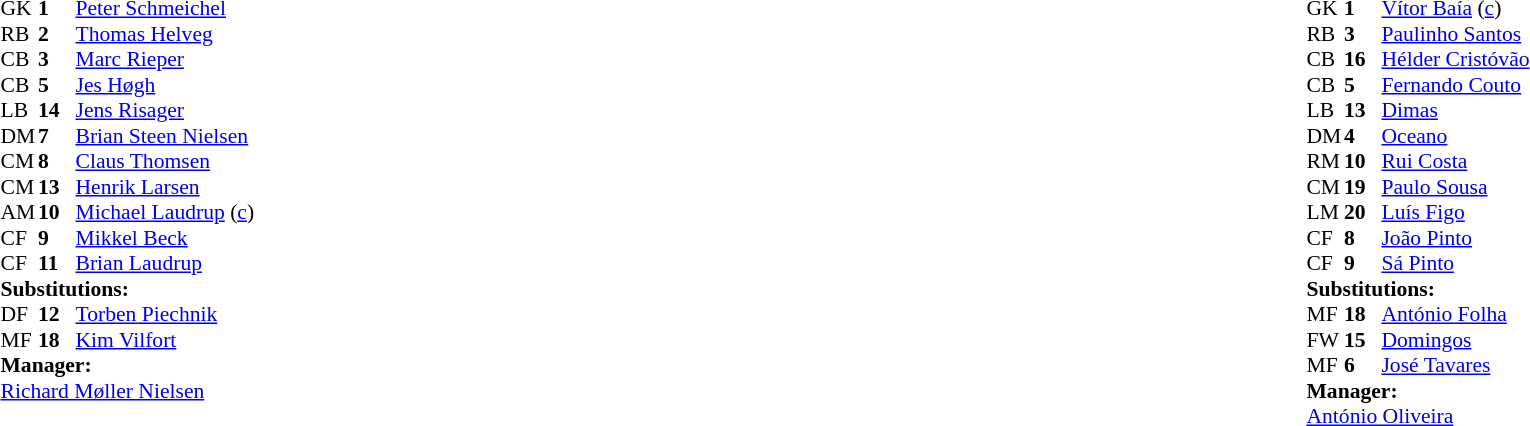<table style="width:100%;">
<tr>
<td style="vertical-align:top; width:40%;"><br><table style="font-size:90%" cellspacing="0" cellpadding="0">
<tr>
<th width="25"></th>
<th width="25"></th>
</tr>
<tr>
<td>GK</td>
<td><strong>1</strong></td>
<td><a href='#'>Peter Schmeichel</a></td>
</tr>
<tr>
<td>RB</td>
<td><strong>2</strong></td>
<td><a href='#'>Thomas Helveg</a></td>
<td></td>
</tr>
<tr>
<td>CB</td>
<td><strong>3</strong></td>
<td><a href='#'>Marc Rieper</a></td>
</tr>
<tr>
<td>CB</td>
<td><strong>5</strong></td>
<td><a href='#'>Jes Høgh</a></td>
</tr>
<tr>
<td>LB</td>
<td><strong>14</strong></td>
<td><a href='#'>Jens Risager</a></td>
<td></td>
</tr>
<tr>
<td>DM</td>
<td><strong>7</strong></td>
<td><a href='#'>Brian Steen Nielsen</a></td>
</tr>
<tr>
<td>CM</td>
<td><strong>8</strong></td>
<td><a href='#'>Claus Thomsen</a></td>
<td></td>
<td></td>
</tr>
<tr>
<td>CM</td>
<td><strong>13</strong></td>
<td><a href='#'>Henrik Larsen</a></td>
<td></td>
<td></td>
</tr>
<tr>
<td>AM</td>
<td><strong>10</strong></td>
<td><a href='#'>Michael Laudrup</a> (<a href='#'>c</a>)</td>
</tr>
<tr>
<td>CF</td>
<td><strong>9</strong></td>
<td><a href='#'>Mikkel Beck</a></td>
</tr>
<tr>
<td>CF</td>
<td><strong>11</strong></td>
<td><a href='#'>Brian Laudrup</a></td>
</tr>
<tr>
<td colspan=3><strong>Substitutions:</strong></td>
</tr>
<tr>
<td>DF</td>
<td><strong>12</strong></td>
<td><a href='#'>Torben Piechnik</a></td>
<td></td>
<td></td>
</tr>
<tr>
<td>MF</td>
<td><strong>18</strong></td>
<td><a href='#'>Kim Vilfort</a></td>
<td></td>
<td></td>
</tr>
<tr>
<td colspan=3><strong>Manager:</strong></td>
</tr>
<tr>
<td colspan=3><a href='#'>Richard Møller Nielsen</a></td>
</tr>
</table>
</td>
<td valign="top"></td>
<td style="vertical-align:top; width:50%;"><br><table style="font-size:90%; margin:auto;" cellspacing="0" cellpadding="0">
<tr>
<th width=25></th>
<th width=25></th>
</tr>
<tr>
<td>GK</td>
<td><strong>1</strong></td>
<td><a href='#'>Vítor Baía</a> (<a href='#'>c</a>)</td>
</tr>
<tr>
<td>RB</td>
<td><strong>3</strong></td>
<td><a href='#'>Paulinho Santos</a></td>
<td></td>
</tr>
<tr>
<td>CB</td>
<td><strong>16</strong></td>
<td><a href='#'>Hélder Cristóvão</a></td>
</tr>
<tr>
<td>CB</td>
<td><strong>5</strong></td>
<td><a href='#'>Fernando Couto</a></td>
</tr>
<tr>
<td>LB</td>
<td><strong>13</strong></td>
<td><a href='#'>Dimas</a></td>
</tr>
<tr>
<td>DM</td>
<td><strong>4</strong></td>
<td><a href='#'>Oceano</a></td>
<td></td>
<td></td>
</tr>
<tr>
<td>RM</td>
<td><strong>10</strong></td>
<td><a href='#'>Rui Costa</a></td>
</tr>
<tr>
<td>CM</td>
<td><strong>19</strong></td>
<td><a href='#'>Paulo Sousa</a></td>
<td></td>
<td></td>
</tr>
<tr>
<td>LM</td>
<td><strong>20</strong></td>
<td><a href='#'>Luís Figo</a></td>
<td></td>
<td></td>
</tr>
<tr>
<td>CF</td>
<td><strong>8</strong></td>
<td><a href='#'>João Pinto</a></td>
<td></td>
</tr>
<tr>
<td>CF</td>
<td><strong>9</strong></td>
<td><a href='#'>Sá Pinto</a></td>
<td></td>
</tr>
<tr>
<td colspan=3><strong>Substitutions:</strong></td>
</tr>
<tr>
<td>MF</td>
<td><strong>18</strong></td>
<td><a href='#'>António Folha</a></td>
<td></td>
<td></td>
</tr>
<tr>
<td>FW</td>
<td><strong>15</strong></td>
<td><a href='#'>Domingos</a></td>
<td></td>
<td></td>
</tr>
<tr>
<td>MF</td>
<td><strong>6</strong></td>
<td><a href='#'>José Tavares</a></td>
<td></td>
<td></td>
</tr>
<tr>
<td colspan=3><strong>Manager:</strong></td>
</tr>
<tr>
<td colspan=3><a href='#'>António Oliveira</a></td>
</tr>
</table>
</td>
</tr>
</table>
